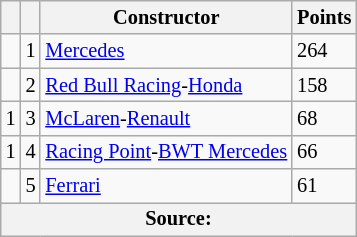<table class="wikitable" style="font-size: 85%;">
<tr>
<th scope="col"></th>
<th scope="col"></th>
<th scope="col">Constructor</th>
<th scope="col">Points</th>
</tr>
<tr>
<td align="left"></td>
<td align="center">1</td>
<td> <a href='#'>Mercedes</a></td>
<td align="left">264</td>
</tr>
<tr>
<td align="left"></td>
<td align="center">2</td>
<td> <a href='#'>Red Bull Racing</a>-<a href='#'>Honda</a></td>
<td align="left">158</td>
</tr>
<tr>
<td align="left"> 1</td>
<td align="center">3</td>
<td> <a href='#'>McLaren</a>-<a href='#'>Renault</a></td>
<td align="left">68</td>
</tr>
<tr>
<td align="left"> 1</td>
<td align="center">4</td>
<td> <a href='#'>Racing Point</a>-<a href='#'>BWT Mercedes</a></td>
<td align="left">66</td>
</tr>
<tr>
<td align="left"></td>
<td align="center">5</td>
<td> <a href='#'>Ferrari</a></td>
<td align="left">61</td>
</tr>
<tr>
<th colspan=4>Source:</th>
</tr>
</table>
